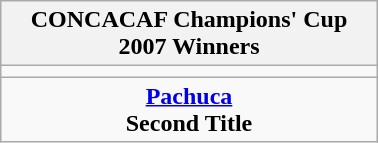<table class="wikitable" style="text-align: center; margin: 0 auto; width: 20%">
<tr>
<th>CONCACAF Champions' Cup<br>2007 Winners</th>
</tr>
<tr>
<td></td>
</tr>
<tr>
<td><strong><a href='#'>Pachuca</a></strong><br><strong>Second Title</strong></td>
</tr>
</table>
